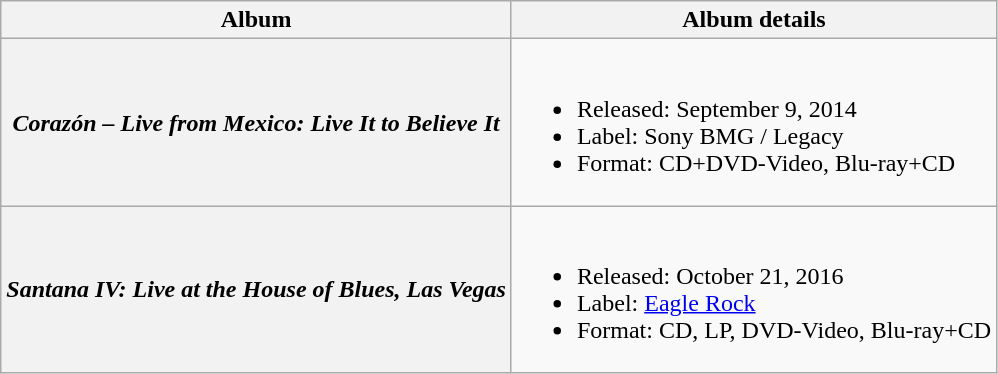<table class="wikitable">
<tr>
<th>Album</th>
<th>Album details</th>
</tr>
<tr>
<th><em>Corazón – Live from Mexico: Live It to Believe It</em></th>
<td><br><ul><li>Released: September 9, 2014</li><li>Label: Sony BMG / Legacy</li><li>Format: CD+DVD-Video, Blu-ray+CD</li></ul></td>
</tr>
<tr>
<th><em>Santana IV: Live at the House of Blues, Las Vegas</em></th>
<td><br><ul><li>Released: October 21, 2016</li><li>Label: <a href='#'>Eagle Rock</a></li><li>Format: CD, LP, DVD-Video, Blu-ray+CD</li></ul></td>
</tr>
</table>
